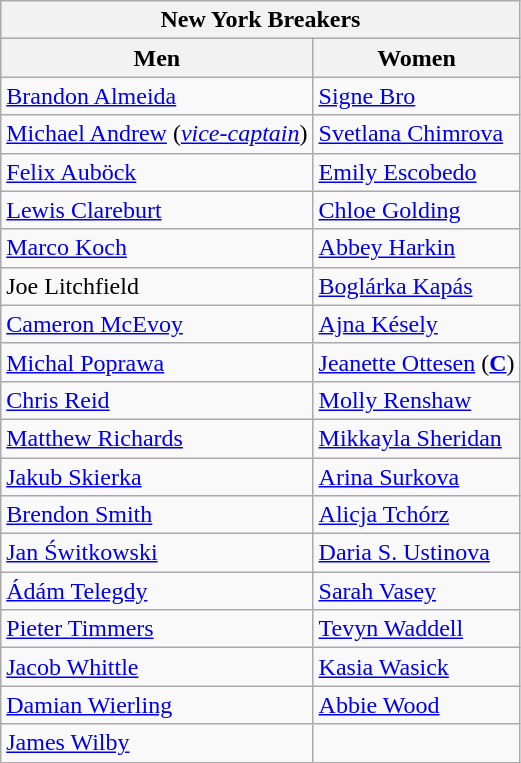<table class="wikitable">
<tr>
<th colspan="2"> New York Breakers</th>
</tr>
<tr>
<th>Men</th>
<th>Women</th>
</tr>
<tr>
<td> <a href='#'>Brandon Almeida</a></td>
<td> <a href='#'>Signe Bro</a></td>
</tr>
<tr>
<td> <a href='#'>Michael Andrew</a> (<em><a href='#'>vice-captain</a></em>)</td>
<td> <a href='#'>Svetlana Chimrova</a></td>
</tr>
<tr>
<td> <a href='#'>Felix Auböck</a></td>
<td> <a href='#'>Emily Escobedo</a></td>
</tr>
<tr>
<td> <a href='#'>Lewis Clareburt</a></td>
<td> <a href='#'>Chloe Golding</a></td>
</tr>
<tr>
<td> <a href='#'>Marco Koch</a></td>
<td> <a href='#'>Abbey Harkin</a></td>
</tr>
<tr>
<td> Joe Litchfield</td>
<td> <a href='#'>Boglárka Kapás</a></td>
</tr>
<tr>
<td> <a href='#'>Cameron McEvoy</a></td>
<td> <a href='#'>Ajna Késely</a></td>
</tr>
<tr>
<td> <a href='#'>Michal Poprawa</a></td>
<td> <a href='#'>Jeanette Ottesen</a> (<strong><a href='#'>C</a></strong>)</td>
</tr>
<tr>
<td> <a href='#'>Chris Reid</a></td>
<td> <a href='#'>Molly Renshaw</a></td>
</tr>
<tr>
<td> <a href='#'>Matthew Richards</a></td>
<td> <a href='#'>Mikkayla Sheridan</a></td>
</tr>
<tr>
<td> <a href='#'>Jakub Skierka</a></td>
<td> <a href='#'>Arina Surkova</a></td>
</tr>
<tr>
<td> <a href='#'>Brendon Smith</a></td>
<td> <a href='#'>Alicja Tchórz</a></td>
</tr>
<tr>
<td> <a href='#'>Jan Świtkowski</a></td>
<td> <a href='#'>Daria S. Ustinova</a></td>
</tr>
<tr>
<td> <a href='#'>Ádám Telegdy</a></td>
<td> <a href='#'>Sarah Vasey</a></td>
</tr>
<tr>
<td> <a href='#'>Pieter Timmers</a></td>
<td> <a href='#'>Tevyn Waddell</a></td>
</tr>
<tr>
<td> <a href='#'>Jacob Whittle</a></td>
<td> <a href='#'>Kasia Wasick</a></td>
</tr>
<tr>
<td> <a href='#'>Damian Wierling</a></td>
<td> <a href='#'>Abbie Wood</a></td>
</tr>
<tr>
<td> <a href='#'>James Wilby</a></td>
<td></td>
</tr>
</table>
